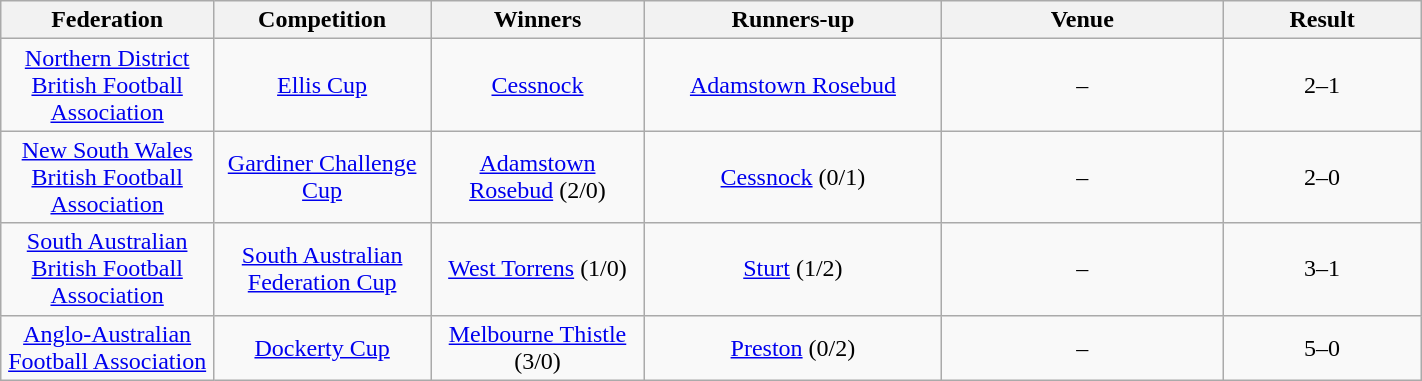<table class="wikitable" width="75%">
<tr>
<th style="width:10em">Federation</th>
<th style="width:10em">Competition</th>
<th style="width:10em">Winners</th>
<th style="width:15em">Runners-up</th>
<th style="width:15em">Venue</th>
<th style="width:10em">Result</th>
</tr>
<tr>
<td align="center"><a href='#'>Northern District British Football Association</a></td>
<td align="center"><a href='#'>Ellis Cup</a></td>
<td align="center"><a href='#'>Cessnock</a></td>
<td align="center"><a href='#'>Adamstown Rosebud</a></td>
<td align="center">–</td>
<td align="center">2–1</td>
</tr>
<tr>
<td align="center"><a href='#'>New South Wales British Football Association</a></td>
<td align="center"><a href='#'>Gardiner Challenge Cup</a></td>
<td align="center"><a href='#'>Adamstown Rosebud</a> (2/0)</td>
<td align="center"><a href='#'>Cessnock</a> (0/1)</td>
<td align="center">–</td>
<td align="center">2–0</td>
</tr>
<tr>
<td align="center"><a href='#'>South Australian British Football Association</a></td>
<td align="center"><a href='#'>South Australian Federation Cup</a></td>
<td align="center"><a href='#'>West Torrens</a> (1/0)</td>
<td align="center"><a href='#'>Sturt</a> (1/2)</td>
<td align="center">–</td>
<td align="center">3–1</td>
</tr>
<tr>
<td align="center"><a href='#'>Anglo-Australian Football Association</a></td>
<td align="center"><a href='#'>Dockerty Cup</a></td>
<td align="center"><a href='#'>Melbourne Thistle</a> (3/0)</td>
<td align="center"><a href='#'>Preston</a> (0/2)</td>
<td align="center">–</td>
<td align="center">5–0</td>
</tr>
</table>
